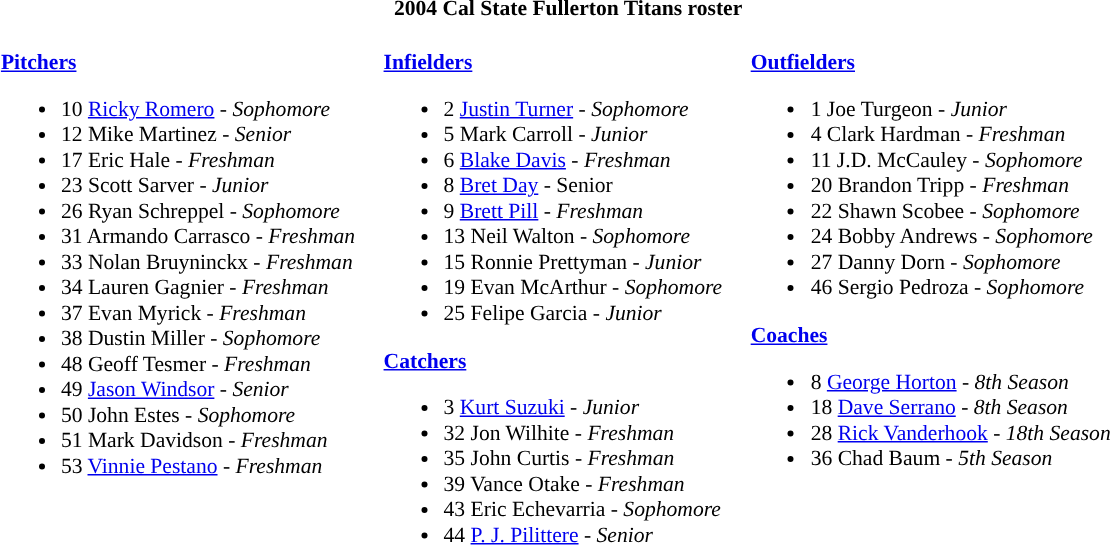<table class="toccolours" style="border-collapse:collapse; font-size:90%;">
<tr>
<th colspan="7">2004 Cal State Fullerton Titans roster</th>
</tr>
<tr>
<td width="03"> </td>
<td valign="top"><br><strong><a href='#'>Pitchers</a></strong><ul><li>10 <a href='#'>Ricky Romero</a> - <em>Sophomore</em></li><li>12 Mike Martinez - <em>Senior</em></li><li>17 Eric Hale - <em>Freshman</em></li><li>23 Scott Sarver - <em>Junior</em></li><li>26 Ryan Schreppel - <em>Sophomore</em></li><li>31 Armando Carrasco - <em>Freshman</em></li><li>33 Nolan Bruyninckx - <em>Freshman</em></li><li>34 Lauren Gagnier - <em>Freshman</em></li><li>37 Evan Myrick - <em>Freshman</em></li><li>38 Dustin Miller - <em>Sophomore</em></li><li>48 Geoff Tesmer - <em>Freshman</em></li><li>49 <a href='#'>Jason Windsor</a> - <em>Senior</em></li><li>50 John Estes - <em>Sophomore</em></li><li>51 Mark Davidson - <em>Freshman</em></li><li>53 <a href='#'>Vinnie Pestano</a> - <em>Freshman</em></li></ul></td>
<td width="15"> </td>
<td valign="top"><br><strong><a href='#'>Infielders</a></strong><ul><li>2 <a href='#'>Justin Turner</a> - <em>Sophomore</em></li><li>5 Mark Carroll - <em>Junior</em></li><li>6 <a href='#'>Blake Davis</a> - <em>Freshman</em></li><li>8 <a href='#'>Bret Day</a> - Senior</li><li>9 <a href='#'>Brett Pill</a> - <em>Freshman</em></li><li>13 Neil Walton - <em>Sophomore</em></li><li>15 Ronnie Prettyman - <em>Junior</em></li><li>19 Evan McArthur - <em>Sophomore</em></li><li>25 Felipe Garcia - <em>Junior</em></li></ul><strong><a href='#'>Catchers</a></strong><ul><li>3 <a href='#'>Kurt Suzuki</a> - <em>Junior</em></li><li>32 Jon Wilhite - <em>Freshman</em></li><li>35 John Curtis - <em>Freshman</em></li><li>39 Vance Otake - <em>Freshman</em></li><li>43 Eric Echevarria - <em>Sophomore</em></li><li>44 <a href='#'>P. J. Pilittere</a> - <em>Senior</em></li></ul></td>
<td width="15"> </td>
<td valign="top"><br><strong><a href='#'>Outfielders</a></strong><ul><li>1 Joe Turgeon - <em>Junior</em></li><li>4 Clark Hardman - <em>Freshman</em></li><li>11 J.D. McCauley - <em>Sophomore</em></li><li>20 Brandon Tripp - <em>Freshman</em></li><li>22 Shawn Scobee - <em>Sophomore</em></li><li>24 Bobby Andrews - <em>Sophomore</em></li><li>27 Danny Dorn - <em>Sophomore</em></li><li>46 Sergio Pedroza - <em>Sophomore</em></li></ul><strong><a href='#'>Coaches</a></strong><ul><li>8 <a href='#'>George Horton</a> - <em>8th Season</em></li><li>18 <a href='#'>Dave Serrano</a> - <em>8th Season</em></li><li>28 <a href='#'>Rick Vanderhook</a> - <em>18th Season</em></li><li>36 Chad Baum - <em>5th Season</em></li></ul></td>
<td width="20"> </td>
</tr>
</table>
